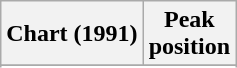<table class="wikitable sortable">
<tr>
<th align="left">Chart (1991)</th>
<th align="center">Peak<br>position</th>
</tr>
<tr>
</tr>
<tr>
</tr>
</table>
